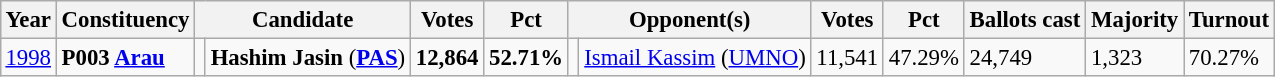<table class="wikitable" style="margin:0.5em ; font-size:95%">
<tr>
<th>Year</th>
<th>Constituency</th>
<th colspan=2>Candidate</th>
<th>Votes</th>
<th>Pct</th>
<th colspan=2>Opponent(s)</th>
<th>Votes</th>
<th>Pct</th>
<th>Ballots cast</th>
<th>Majority</th>
<th>Turnout</th>
</tr>
<tr>
<td><a href='#'>1998</a></td>
<td><strong>P003 <a href='#'>Arau</a></strong></td>
<td></td>
<td><strong>Hashim Jasin</strong> (<a href='#'><strong>PAS</strong></a>)</td>
<td align=right><strong>12,864</strong></td>
<td><strong>52.71%</strong></td>
<td></td>
<td><a href='#'>Ismail Kassim</a> (<a href='#'>UMNO</a>)</td>
<td align=right>11,541</td>
<td>47.29%</td>
<td>24,749</td>
<td>1,323</td>
<td>70.27%</td>
</tr>
</table>
